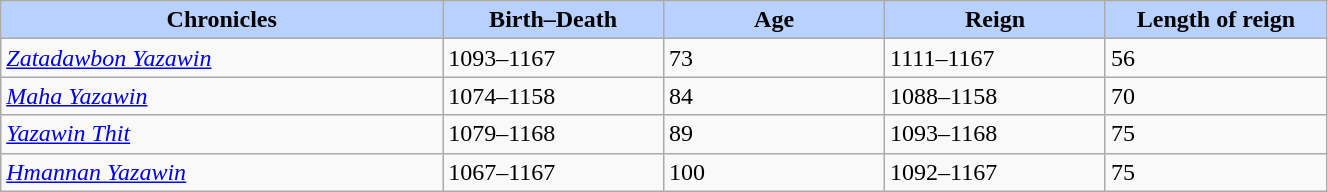<table width=70% class="wikitable">
<tr>
<th style="background-color:#B9D1FF" width=20%>Chronicles</th>
<th style="background-color:#B9D1FF" width=10%>Birth–Death</th>
<th style="background-color:#B9D1FF" width=10%>Age</th>
<th style="background-color:#B9D1FF" width=10%>Reign</th>
<th style="background-color:#B9D1FF" width=10%>Length of reign</th>
</tr>
<tr>
<td><em><a href='#'>Zatadawbon Yazawin</a></em></td>
<td>1093–1167</td>
<td>73</td>
<td>1111–1167</td>
<td>56</td>
</tr>
<tr>
<td><em><a href='#'>Maha Yazawin</a></em></td>
<td>1074–1158</td>
<td>84</td>
<td>1088–1158</td>
<td>70</td>
</tr>
<tr>
<td><em><a href='#'>Yazawin Thit</a></em></td>
<td>1079–1168</td>
<td>89</td>
<td>1093–1168</td>
<td>75</td>
</tr>
<tr>
<td><em><a href='#'>Hmannan Yazawin</a></em></td>
<td>1067–1167</td>
<td>100</td>
<td>1092–1167</td>
<td>75</td>
</tr>
</table>
